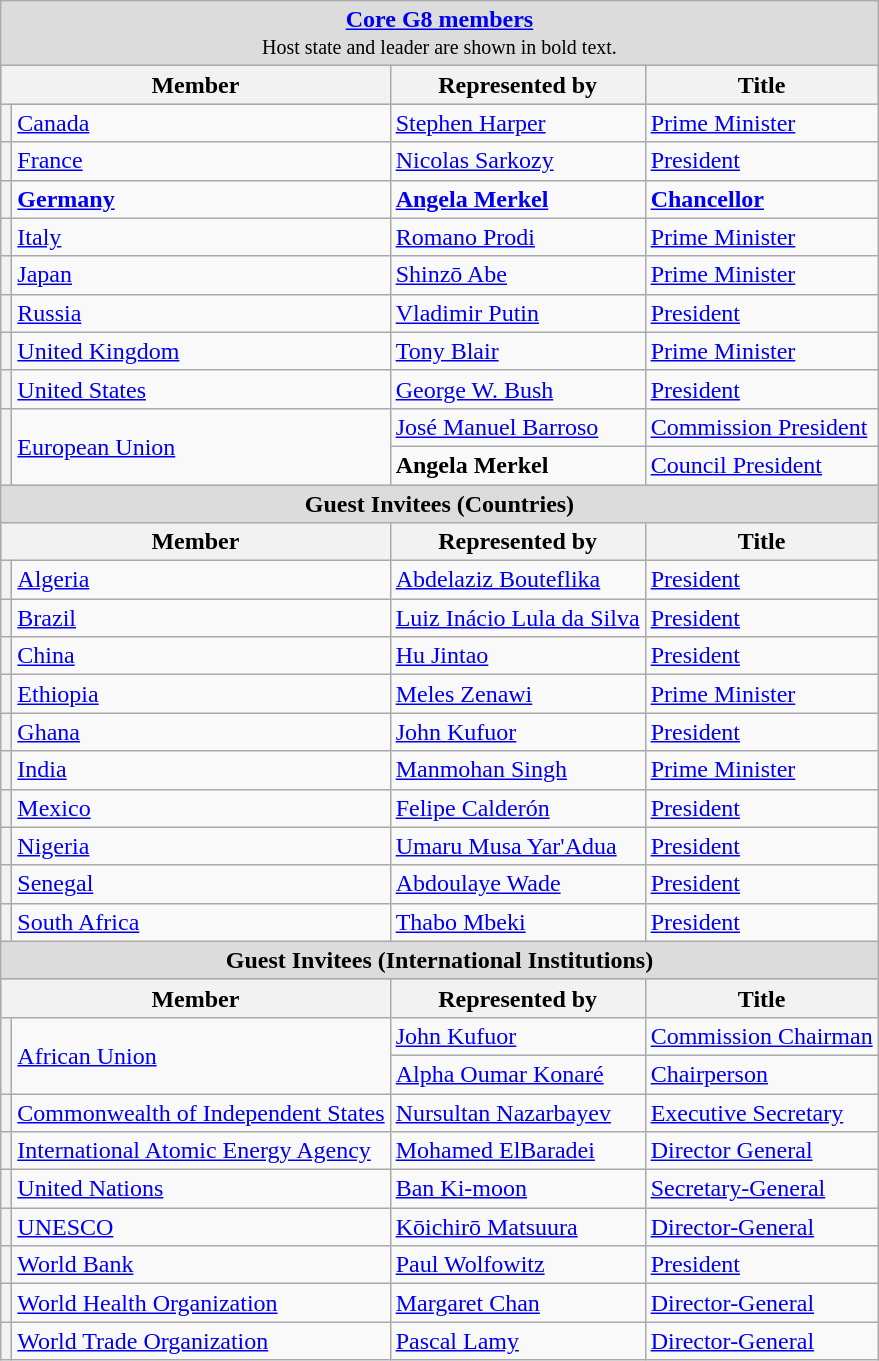<table class="wikitable">
<tr>
<td colspan="4" style="text-align: center; background:Gainsboro"><strong><a href='#'>Core G8 members</a></strong><br><small>Host state and leader are shown in bold text.</small></td>
</tr>
<tr style="background:LightSteelBlue; text-align:center;">
<th colspan=2>Member</th>
<th>Represented by</th>
<th>Title</th>
</tr>
<tr>
<th></th>
<td><a href='#'>Canada</a></td>
<td><a href='#'>Stephen Harper</a></td>
<td><a href='#'>Prime Minister</a></td>
</tr>
<tr>
<th></th>
<td><a href='#'>France</a></td>
<td><a href='#'>Nicolas Sarkozy</a></td>
<td><a href='#'>President</a></td>
</tr>
<tr>
<th></th>
<td><strong><a href='#'>Germany</a></strong></td>
<td><strong><a href='#'>Angela Merkel</a></strong></td>
<td><strong><a href='#'>Chancellor</a></strong></td>
</tr>
<tr>
<th></th>
<td><a href='#'>Italy</a></td>
<td><a href='#'>Romano Prodi</a></td>
<td><a href='#'>Prime Minister</a></td>
</tr>
<tr>
<th></th>
<td><a href='#'>Japan</a></td>
<td><a href='#'>Shinzō Abe</a></td>
<td><a href='#'>Prime Minister</a></td>
</tr>
<tr>
<th></th>
<td><a href='#'>Russia</a></td>
<td><a href='#'>Vladimir Putin</a></td>
<td><a href='#'>President</a></td>
</tr>
<tr>
<th></th>
<td><a href='#'>United Kingdom</a></td>
<td><a href='#'>Tony Blair</a></td>
<td><a href='#'>Prime Minister</a></td>
</tr>
<tr>
<th></th>
<td><a href='#'>United States</a></td>
<td><a href='#'>George W. Bush</a></td>
<td><a href='#'>President</a></td>
</tr>
<tr>
<th rowspan="2"></th>
<td rowspan="2"><a href='#'>European Union</a></td>
<td><a href='#'>José Manuel Barroso</a></td>
<td><a href='#'>Commission President</a></td>
</tr>
<tr>
<td><strong>Angela Merkel</strong></td>
<td><a href='#'>Council President</a></td>
</tr>
<tr>
<td colspan="4" style="text-align: center; background:Gainsboro"><strong>Guest Invitees (Countries)</strong><br></td>
</tr>
<tr style="background:LightSteelBlue; text-align:center;">
<th colspan=2>Member</th>
<th>Represented by</th>
<th>Title</th>
</tr>
<tr>
<th></th>
<td><a href='#'>Algeria</a></td>
<td><a href='#'>Abdelaziz Bouteflika</a></td>
<td><a href='#'>President</a></td>
</tr>
<tr>
<th></th>
<td><a href='#'>Brazil</a></td>
<td><a href='#'>Luiz Inácio Lula da Silva</a></td>
<td><a href='#'>President</a></td>
</tr>
<tr>
<th></th>
<td><a href='#'>China</a></td>
<td><a href='#'>Hu Jintao</a></td>
<td><a href='#'>President</a></td>
</tr>
<tr>
<th></th>
<td><a href='#'>Ethiopia</a></td>
<td><a href='#'>Meles Zenawi</a></td>
<td><a href='#'>Prime Minister</a></td>
</tr>
<tr>
<th></th>
<td><a href='#'>Ghana</a></td>
<td><a href='#'>John Kufuor</a></td>
<td><a href='#'>President</a></td>
</tr>
<tr>
<th></th>
<td><a href='#'>India</a></td>
<td><a href='#'>Manmohan Singh</a></td>
<td><a href='#'>Prime Minister</a></td>
</tr>
<tr>
<th></th>
<td><a href='#'>Mexico</a></td>
<td><a href='#'>Felipe Calderón</a></td>
<td><a href='#'>President</a></td>
</tr>
<tr>
<th></th>
<td><a href='#'>Nigeria</a></td>
<td><a href='#'>Umaru Musa Yar'Adua</a></td>
<td><a href='#'>President</a></td>
</tr>
<tr>
<th></th>
<td><a href='#'>Senegal</a></td>
<td><a href='#'>Abdoulaye Wade</a></td>
<td><a href='#'>President</a></td>
</tr>
<tr>
<th></th>
<td><a href='#'>South Africa</a></td>
<td><a href='#'>Thabo Mbeki</a></td>
<td><a href='#'>President</a></td>
</tr>
<tr>
<td colspan="4" style="text-align: center; background:Gainsboro"><strong>Guest Invitees (International Institutions)</strong><br></td>
</tr>
<tr style="background:LightSteelBlue; text-align:center;">
<th colspan=2>Member</th>
<th>Represented by</th>
<th>Title</th>
</tr>
<tr>
<th rowspan="2"></th>
<td rowspan="2"><a href='#'>African Union</a></td>
<td><a href='#'>John Kufuor</a></td>
<td><a href='#'>Commission Chairman</a></td>
</tr>
<tr>
<td><a href='#'>Alpha Oumar Konaré</a></td>
<td><a href='#'>Chairperson</a></td>
</tr>
<tr>
<th></th>
<td><a href='#'>Commonwealth of Independent States</a></td>
<td><a href='#'>Nursultan Nazarbayev</a></td>
<td><a href='#'>Executive Secretary</a></td>
</tr>
<tr>
<th></th>
<td><a href='#'>International Atomic Energy Agency</a></td>
<td><a href='#'>Mohamed ElBaradei</a></td>
<td><a href='#'>Director General</a></td>
</tr>
<tr>
<th></th>
<td><a href='#'>United Nations</a></td>
<td><a href='#'>Ban Ki-moon</a></td>
<td><a href='#'>Secretary-General</a></td>
</tr>
<tr>
<th></th>
<td><a href='#'>UNESCO</a></td>
<td><a href='#'>Kōichirō Matsuura</a></td>
<td><a href='#'>Director-General</a></td>
</tr>
<tr>
<th></th>
<td><a href='#'>World Bank</a></td>
<td><a href='#'>Paul Wolfowitz</a></td>
<td><a href='#'>President</a></td>
</tr>
<tr>
<th></th>
<td><a href='#'>World Health Organization</a></td>
<td><a href='#'>Margaret Chan</a></td>
<td><a href='#'>Director-General</a></td>
</tr>
<tr>
<th></th>
<td><a href='#'>World Trade Organization</a></td>
<td><a href='#'>Pascal Lamy</a></td>
<td><a href='#'>Director-General</a></td>
</tr>
</table>
